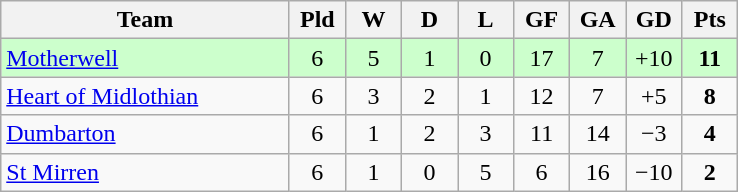<table class="wikitable" style="text-align: center;">
<tr>
<th width=185>Team</th>
<th width=30>Pld</th>
<th width=30>W</th>
<th width=30>D</th>
<th width=30>L</th>
<th width=30>GF</th>
<th width=30>GA</th>
<th width=30>GD</th>
<th width=30>Pts</th>
</tr>
<tr bgcolor=#ccffcc>
<td align=left><a href='#'>Motherwell</a></td>
<td>6</td>
<td>5</td>
<td>1</td>
<td>0</td>
<td>17</td>
<td>7</td>
<td>+10</td>
<td><strong>11</strong></td>
</tr>
<tr>
<td align=left><a href='#'>Heart of Midlothian</a></td>
<td>6</td>
<td>3</td>
<td>2</td>
<td>1</td>
<td>12</td>
<td>7</td>
<td>+5</td>
<td><strong>8</strong></td>
</tr>
<tr>
<td align=left><a href='#'>Dumbarton</a></td>
<td>6</td>
<td>1</td>
<td>2</td>
<td>3</td>
<td>11</td>
<td>14</td>
<td>−3</td>
<td><strong>4</strong></td>
</tr>
<tr>
<td align=left><a href='#'>St Mirren</a></td>
<td>6</td>
<td>1</td>
<td>0</td>
<td>5</td>
<td>6</td>
<td>16</td>
<td>−10</td>
<td><strong>2</strong></td>
</tr>
</table>
